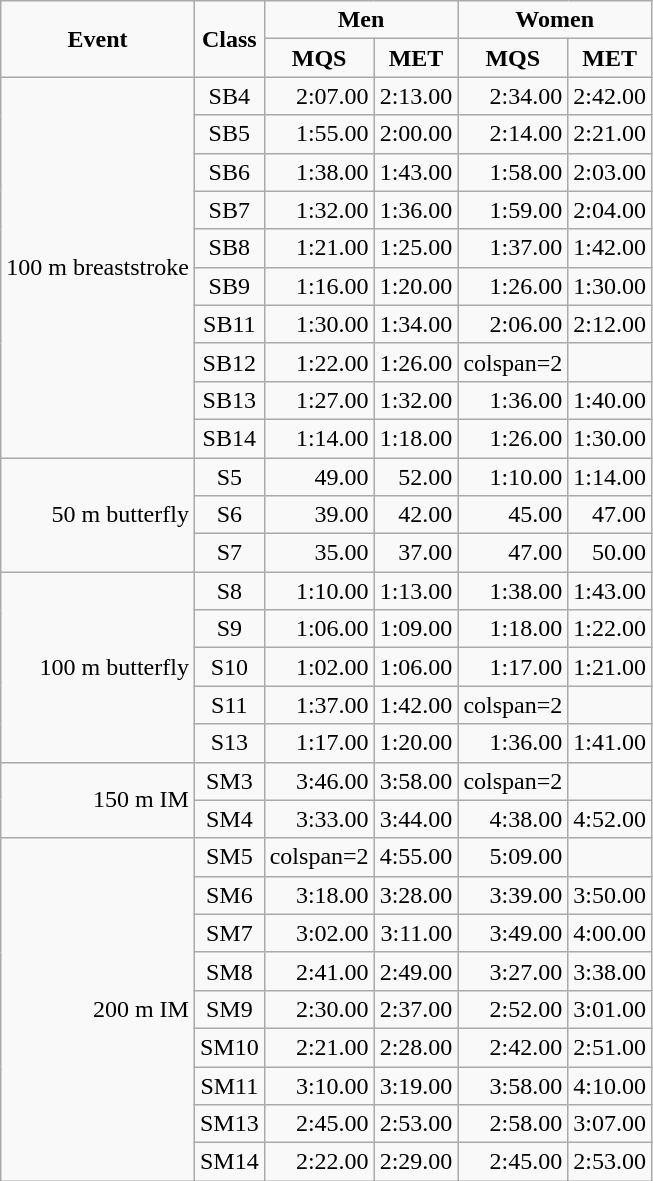<table class="wikitable" style="text-align:right">
<tr>
<td align="center" rowspan="2"><strong>Event</strong></td>
<td align="center" rowspan="2"><strong>Class</strong></td>
<td align="center" colspan="2"><strong>Men</strong></td>
<td align="center" colspan="2"><strong>Women</strong></td>
</tr>
<tr>
<td align="center"><strong>MQS</strong></td>
<td align="center"><strong>MET</strong></td>
<td align="center"><strong>MQS</strong></td>
<td align="center"><strong>MET</strong></td>
</tr>
<tr>
<td rowspan="10">100 m breaststroke</td>
<td align="center">SB4</td>
<td>2:07.00</td>
<td>2:13.00</td>
<td>2:34.00</td>
<td>2:42.00</td>
</tr>
<tr>
<td align="center">SB5</td>
<td>1:55.00</td>
<td>2:00.00</td>
<td>2:14.00</td>
<td>2:21.00</td>
</tr>
<tr>
<td align="center">SB6</td>
<td>1:38.00</td>
<td>1:43.00</td>
<td>1:58.00</td>
<td>2:03.00</td>
</tr>
<tr>
<td align="center">SB7</td>
<td>1:32.00</td>
<td>1:36.00</td>
<td>1:59.00</td>
<td>2:04.00</td>
</tr>
<tr>
<td align="center">SB8</td>
<td>1:21.00</td>
<td>1:25.00</td>
<td>1:37.00</td>
<td>1:42.00</td>
</tr>
<tr>
<td align="center">SB9</td>
<td>1:16.00</td>
<td>1:20.00</td>
<td>1:26.00</td>
<td>1:30.00</td>
</tr>
<tr>
<td align="center">SB11</td>
<td>1:30.00</td>
<td>1:34.00</td>
<td>2:06.00</td>
<td>2:12.00</td>
</tr>
<tr>
<td align="center">SB12</td>
<td>1:22.00</td>
<td>1:26.00</td>
<td>colspan=2 </td>
</tr>
<tr>
<td align="center">SB13</td>
<td>1:27.00</td>
<td>1:32.00</td>
<td>1:36.00</td>
<td>1:40.00</td>
</tr>
<tr>
<td align="center">SB14</td>
<td>1:14.00</td>
<td>1:18.00</td>
<td>1:26.00</td>
<td>1:30.00</td>
</tr>
<tr>
<td rowspan="3">50 m butterfly</td>
<td align="center">S5</td>
<td>49.00</td>
<td>52.00</td>
<td>1:10.00</td>
<td>1:14.00</td>
</tr>
<tr>
<td align="center">S6</td>
<td>39.00</td>
<td>42.00</td>
<td>45.00</td>
<td>47.00</td>
</tr>
<tr>
<td align="center">S7</td>
<td>35.00</td>
<td>37.00</td>
<td>47.00</td>
<td>50.00</td>
</tr>
<tr>
<td rowspan="5">100 m butterfly</td>
<td align="center">S8</td>
<td>1:10.00</td>
<td>1:13.00</td>
<td>1:38.00</td>
<td>1:43.00</td>
</tr>
<tr>
<td align="center">S9</td>
<td>1:06.00</td>
<td>1:09.00</td>
<td>1:18.00</td>
<td>1:22.00</td>
</tr>
<tr>
<td align="center">S10</td>
<td>1:02.00</td>
<td>1:06.00</td>
<td>1:17.00</td>
<td>1:21.00</td>
</tr>
<tr>
<td align="center">S11</td>
<td>1:37.00</td>
<td>1:42.00</td>
<td>colspan=2 </td>
</tr>
<tr>
<td align="center">S13</td>
<td>1:17.00</td>
<td>1:20.00</td>
<td>1:36.00</td>
<td>1:41.00</td>
</tr>
<tr>
<td rowspan="2">150 m IM</td>
<td align="center">SM3</td>
<td>3:46.00</td>
<td>3:58.00</td>
<td>colspan=2 </td>
</tr>
<tr>
<td align="center">SM4</td>
<td>3:33.00</td>
<td>3:44.00</td>
<td>4:38.00</td>
<td>4:52.00</td>
</tr>
<tr>
<td rowspan="9">200 m IM</td>
<td align="center">SM5</td>
<td>colspan=2 </td>
<td>4:55.00</td>
<td>5:09.00</td>
</tr>
<tr>
<td align="center">SM6</td>
<td>3:18.00</td>
<td>3:28.00</td>
<td>3:39.00</td>
<td>3:50.00</td>
</tr>
<tr>
<td align="center">SM7</td>
<td>3:02.00</td>
<td>3:11.00</td>
<td>3:49.00</td>
<td>4:00.00</td>
</tr>
<tr>
<td align="center">SM8</td>
<td>2:41.00</td>
<td>2:49.00</td>
<td>3:27.00</td>
<td>3:38.00</td>
</tr>
<tr>
<td align="center">SM9</td>
<td>2:30.00</td>
<td>2:37.00</td>
<td>2:52.00</td>
<td>3:01.00</td>
</tr>
<tr>
<td align="center">SM10</td>
<td>2:21.00</td>
<td>2:28.00</td>
<td>2:42.00</td>
<td>2:51.00</td>
</tr>
<tr>
<td align="center">SM11</td>
<td>3:10.00</td>
<td>3:19.00</td>
<td>3:58.00</td>
<td>4:10.00</td>
</tr>
<tr>
<td align="center">SM13</td>
<td>2:45.00</td>
<td>2:53.00</td>
<td>2:58.00</td>
<td>3:07.00</td>
</tr>
<tr>
<td align="center">SM14</td>
<td>2:22.00</td>
<td>2:29.00</td>
<td>2:45.00</td>
<td>2:53.00</td>
</tr>
</table>
